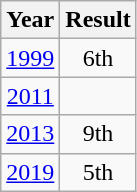<table class="wikitable" style="text-align:center">
<tr>
<th>Year</th>
<th>Result</th>
</tr>
<tr>
<td><a href='#'>1999</a></td>
<td>6th</td>
</tr>
<tr>
<td><a href='#'>2011</a></td>
<td></td>
</tr>
<tr>
<td><a href='#'>2013</a></td>
<td>9th</td>
</tr>
<tr>
<td><a href='#'>2019</a></td>
<td>5th</td>
</tr>
</table>
